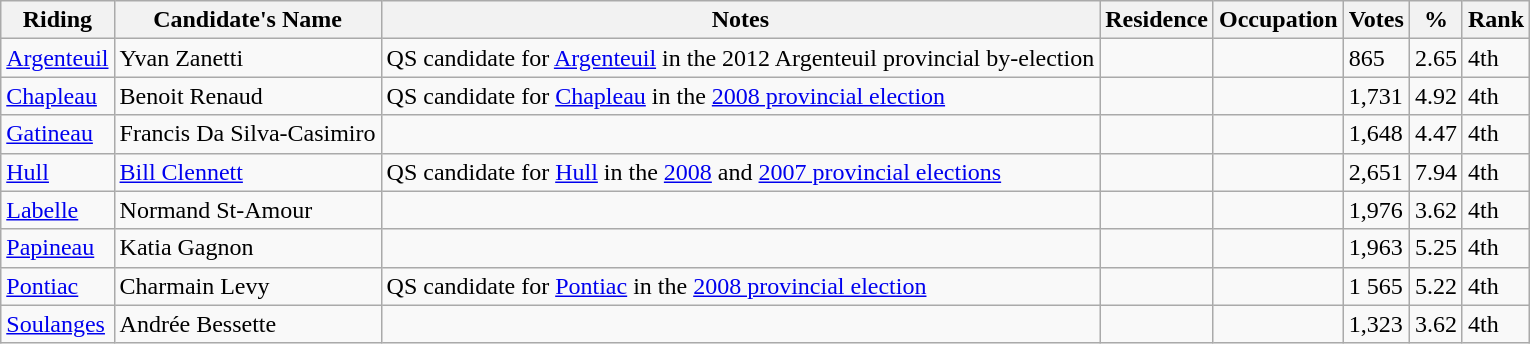<table class="wikitable sortable">
<tr>
<th>Riding<br></th>
<th>Candidate's Name</th>
<th>Notes</th>
<th>Residence</th>
<th>Occupation</th>
<th>Votes</th>
<th>%</th>
<th>Rank</th>
</tr>
<tr>
<td><a href='#'>Argenteuil</a></td>
<td>Yvan Zanetti</td>
<td>QS candidate for <a href='#'>Argenteuil</a> in the 2012 Argenteuil provincial by-election</td>
<td></td>
<td></td>
<td>865</td>
<td>2.65</td>
<td>4th</td>
</tr>
<tr>
<td><a href='#'>Chapleau</a></td>
<td>Benoit Renaud</td>
<td>QS candidate for <a href='#'>Chapleau</a> in the <a href='#'>2008 provincial election</a></td>
<td></td>
<td></td>
<td>1,731</td>
<td>4.92</td>
<td>4th</td>
</tr>
<tr>
<td><a href='#'>Gatineau</a></td>
<td>Francis Da Silva-Casimiro</td>
<td></td>
<td></td>
<td></td>
<td>1,648</td>
<td>4.47</td>
<td>4th</td>
</tr>
<tr>
<td><a href='#'>Hull</a></td>
<td><a href='#'>Bill Clennett</a></td>
<td>QS candidate for <a href='#'>Hull</a> in the <a href='#'>2008</a> and <a href='#'>2007 provincial elections</a></td>
<td></td>
<td></td>
<td>2,651</td>
<td>7.94</td>
<td>4th</td>
</tr>
<tr>
<td><a href='#'>Labelle</a></td>
<td>Normand St-Amour</td>
<td></td>
<td></td>
<td></td>
<td>1,976</td>
<td>3.62</td>
<td>4th</td>
</tr>
<tr>
<td><a href='#'>Papineau</a></td>
<td>Katia Gagnon</td>
<td></td>
<td></td>
<td></td>
<td>1,963</td>
<td>5.25</td>
<td>4th</td>
</tr>
<tr>
<td><a href='#'>Pontiac</a></td>
<td>Charmain Levy</td>
<td>QS candidate for <a href='#'>Pontiac</a> in the <a href='#'>2008 provincial election</a></td>
<td></td>
<td></td>
<td>1 565</td>
<td>5.22</td>
<td>4th</td>
</tr>
<tr>
<td><a href='#'>Soulanges</a></td>
<td>Andrée Bessette</td>
<td></td>
<td></td>
<td></td>
<td>1,323</td>
<td>3.62</td>
<td>4th</td>
</tr>
</table>
